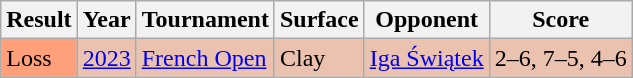<table class="sortable wikitable">
<tr>
<th>Result</th>
<th>Year</th>
<th>Tournament</th>
<th>Surface</th>
<th>Opponent</th>
<th class="unsortable">Score</th>
</tr>
<tr bgcolor="#EBC2AF">
<td style="background:#ffa07a;">Loss</td>
<td><a href='#'>2023</a></td>
<td><a href='#'>French Open</a></td>
<td>Clay</td>
<td> <a href='#'>Iga Świątek</a></td>
<td>2–6, 7–5, 4–6</td>
</tr>
</table>
